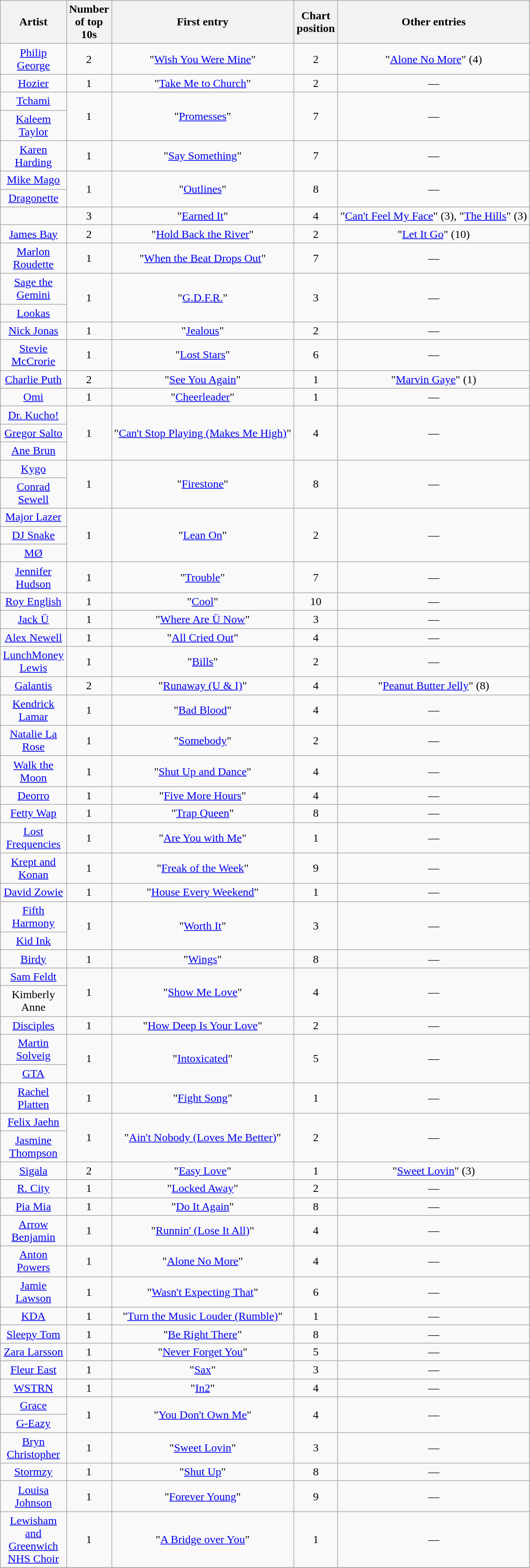<table class="wikitable sortable mw-collapsible mw-collapsed" style="text-align: center;">
<tr>
<th scope="col" style="width:55px;">Artist</th>
<th scope="col" style="width:55px;" data-sort-type="number">Number of top 10s</th>
<th scope="col" style="text-align:center;">First entry</th>
<th scope="col" style="width:55px;" data-sort-type="number">Chart position</th>
<th scope="col" style="text-align:center;">Other entries</th>
</tr>
<tr>
<td><a href='#'>Philip George</a></td>
<td>2</td>
<td>"<a href='#'>Wish You Were Mine</a>"</td>
<td>2</td>
<td>"<a href='#'>Alone No More</a>" (4)</td>
</tr>
<tr>
<td><a href='#'>Hozier</a></td>
<td>1</td>
<td>"<a href='#'>Take Me to Church</a>"</td>
<td>2</td>
<td>—</td>
</tr>
<tr>
<td><a href='#'>Tchami</a></td>
<td rowspan="2">1</td>
<td rowspan="2">"<a href='#'>Promesses</a>"</td>
<td rowspan="2">7</td>
<td rowspan="2">—</td>
</tr>
<tr>
<td><a href='#'>Kaleem Taylor</a></td>
</tr>
<tr>
<td><a href='#'>Karen Harding</a></td>
<td>1</td>
<td>"<a href='#'>Say Something</a>"</td>
<td>7</td>
<td>—</td>
</tr>
<tr>
<td><a href='#'>Mike Mago</a></td>
<td rowspan="2">1</td>
<td rowspan="2">"<a href='#'>Outlines</a>"</td>
<td rowspan="2">8</td>
<td rowspan="2">—</td>
</tr>
<tr>
<td><a href='#'>Dragonette</a></td>
</tr>
<tr>
<td></td>
<td>3</td>
<td>"<a href='#'>Earned It</a>"</td>
<td>4</td>
<td>"<a href='#'>Can't Feel My Face</a>" (3), "<a href='#'>The Hills</a>" (3)</td>
</tr>
<tr>
<td><a href='#'>James Bay</a></td>
<td>2</td>
<td>"<a href='#'>Hold Back the River</a>"</td>
<td>2</td>
<td>"<a href='#'>Let It Go</a>" (10)</td>
</tr>
<tr>
<td><a href='#'>Marlon Roudette</a></td>
<td>1</td>
<td>"<a href='#'>When the Beat Drops Out</a>"</td>
<td>7</td>
<td>—</td>
</tr>
<tr>
<td><a href='#'>Sage the Gemini</a></td>
<td rowspan="2">1</td>
<td rowspan="2">"<a href='#'>G.D.F.R.</a>"</td>
<td rowspan="2">3</td>
<td rowspan="2">—</td>
</tr>
<tr>
<td><a href='#'>Lookas</a></td>
</tr>
<tr>
<td><a href='#'>Nick Jonas</a></td>
<td>1</td>
<td>"<a href='#'>Jealous</a>"</td>
<td>2</td>
<td>—</td>
</tr>
<tr>
<td><a href='#'>Stevie McCrorie</a></td>
<td>1</td>
<td>"<a href='#'>Lost Stars</a>"</td>
<td>6</td>
<td>—</td>
</tr>
<tr>
<td><a href='#'>Charlie Puth</a></td>
<td>2</td>
<td>"<a href='#'>See You Again</a>"</td>
<td>1</td>
<td>"<a href='#'>Marvin Gaye</a>" (1)</td>
</tr>
<tr>
<td><a href='#'>Omi</a></td>
<td>1</td>
<td>"<a href='#'>Cheerleader</a>"</td>
<td>1</td>
<td>—</td>
</tr>
<tr>
<td><a href='#'>Dr. Kucho!</a></td>
<td rowspan="3">1</td>
<td rowspan="3">"<a href='#'>Can't Stop Playing (Makes Me High)</a>"</td>
<td rowspan="3">4</td>
<td rowspan="3">—</td>
</tr>
<tr>
<td><a href='#'>Gregor Salto</a></td>
</tr>
<tr>
<td><a href='#'>Ane Brun</a></td>
</tr>
<tr>
<td><a href='#'>Kygo</a></td>
<td rowspan="2">1</td>
<td rowspan="2">"<a href='#'>Firestone</a>"</td>
<td rowspan="2">8</td>
<td rowspan="2">—</td>
</tr>
<tr>
<td><a href='#'>Conrad Sewell</a></td>
</tr>
<tr>
<td><a href='#'>Major Lazer</a></td>
<td rowspan="3">1</td>
<td rowspan="3">"<a href='#'>Lean On</a>"</td>
<td rowspan="3">2</td>
<td rowspan="3">—</td>
</tr>
<tr>
<td><a href='#'>DJ Snake</a></td>
</tr>
<tr>
<td><a href='#'>MØ</a></td>
</tr>
<tr>
<td><a href='#'>Jennifer Hudson</a></td>
<td>1</td>
<td>"<a href='#'>Trouble</a>"</td>
<td>7</td>
<td>—</td>
</tr>
<tr>
<td><a href='#'>Roy English</a></td>
<td>1</td>
<td>"<a href='#'>Cool</a>"</td>
<td>10</td>
<td>—</td>
</tr>
<tr>
<td><a href='#'>Jack Ü</a></td>
<td>1</td>
<td>"<a href='#'>Where Are Ü Now</a>"</td>
<td>3</td>
<td>—</td>
</tr>
<tr>
<td><a href='#'>Alex Newell</a></td>
<td>1</td>
<td>"<a href='#'>All Cried Out</a>"</td>
<td>4</td>
<td>—</td>
</tr>
<tr>
<td><a href='#'>LunchMoney Lewis</a></td>
<td>1</td>
<td>"<a href='#'>Bills</a>"</td>
<td>2</td>
<td>—</td>
</tr>
<tr>
<td><a href='#'>Galantis</a></td>
<td>2</td>
<td>"<a href='#'>Runaway (U & I)</a>"</td>
<td>4</td>
<td>"<a href='#'>Peanut Butter Jelly</a>" (8)</td>
</tr>
<tr>
<td><a href='#'>Kendrick Lamar</a></td>
<td>1</td>
<td>"<a href='#'>Bad Blood</a>"</td>
<td>4</td>
<td>—</td>
</tr>
<tr>
<td><a href='#'>Natalie La Rose</a></td>
<td>1</td>
<td>"<a href='#'>Somebody</a>"</td>
<td>2</td>
<td>—</td>
</tr>
<tr>
<td><a href='#'>Walk the Moon</a></td>
<td>1</td>
<td>"<a href='#'>Shut Up and Dance</a>"</td>
<td>4</td>
<td>—</td>
</tr>
<tr>
<td><a href='#'>Deorro</a></td>
<td>1</td>
<td>"<a href='#'>Five More Hours</a>"</td>
<td>4</td>
<td>—</td>
</tr>
<tr>
<td><a href='#'>Fetty Wap</a></td>
<td>1</td>
<td>"<a href='#'>Trap Queen</a>"</td>
<td>8</td>
<td>—</td>
</tr>
<tr>
<td><a href='#'>Lost Frequencies</a></td>
<td>1</td>
<td>"<a href='#'>Are You with Me</a>"</td>
<td>1</td>
<td>—</td>
</tr>
<tr>
<td><a href='#'>Krept and Konan</a></td>
<td>1</td>
<td>"<a href='#'>Freak of the Week</a>"</td>
<td>9</td>
<td>—</td>
</tr>
<tr>
<td><a href='#'>David Zowie</a></td>
<td>1</td>
<td>"<a href='#'>House Every Weekend</a>"</td>
<td>1</td>
<td>—</td>
</tr>
<tr>
<td><a href='#'>Fifth Harmony</a></td>
<td rowspan="2">1</td>
<td rowspan="2">"<a href='#'>Worth It</a>"</td>
<td rowspan="2">3</td>
<td rowspan="2">—</td>
</tr>
<tr>
<td><a href='#'>Kid Ink</a></td>
</tr>
<tr>
<td><a href='#'>Birdy</a></td>
<td>1</td>
<td>"<a href='#'>Wings</a>"</td>
<td>8</td>
<td>—</td>
</tr>
<tr>
<td><a href='#'>Sam Feldt</a></td>
<td rowspan="2">1</td>
<td rowspan="2">"<a href='#'>Show Me Love</a>"</td>
<td rowspan="2">4</td>
<td rowspan="2">—</td>
</tr>
<tr>
<td>Kimberly Anne</td>
</tr>
<tr>
<td><a href='#'>Disciples</a></td>
<td>1</td>
<td>"<a href='#'>How Deep Is Your Love</a>"</td>
<td>2</td>
<td>—</td>
</tr>
<tr>
<td><a href='#'>Martin Solveig</a></td>
<td rowspan="2">1</td>
<td rowspan="2">"<a href='#'>Intoxicated</a>"</td>
<td rowspan="2">5</td>
<td rowspan="2">—</td>
</tr>
<tr>
<td><a href='#'>GTA</a></td>
</tr>
<tr>
<td><a href='#'>Rachel Platten</a></td>
<td>1</td>
<td>"<a href='#'>Fight Song</a>"</td>
<td>1</td>
<td>—</td>
</tr>
<tr>
<td><a href='#'>Felix Jaehn</a></td>
<td rowspan="2">1</td>
<td rowspan="2">"<a href='#'>Ain't Nobody (Loves Me Better)</a>"</td>
<td rowspan="2">2</td>
<td rowspan="2">—</td>
</tr>
<tr>
<td><a href='#'>Jasmine Thompson</a></td>
</tr>
<tr>
<td><a href='#'>Sigala</a></td>
<td>2</td>
<td>"<a href='#'>Easy Love</a>"</td>
<td>1</td>
<td>"<a href='#'>Sweet Lovin</a>" (3)</td>
</tr>
<tr>
<td><a href='#'>R. City</a></td>
<td>1</td>
<td>"<a href='#'>Locked Away</a>"</td>
<td>2</td>
<td>—</td>
</tr>
<tr>
<td><a href='#'>Pia Mia</a></td>
<td>1</td>
<td>"<a href='#'>Do It Again</a>"</td>
<td>8</td>
<td>—</td>
</tr>
<tr>
<td><a href='#'>Arrow Benjamin</a></td>
<td>1</td>
<td>"<a href='#'>Runnin' (Lose It All)</a>"</td>
<td>4</td>
<td>—</td>
</tr>
<tr>
<td><a href='#'>Anton Powers</a></td>
<td>1</td>
<td>"<a href='#'>Alone No More</a>"</td>
<td>4</td>
<td>—</td>
</tr>
<tr>
<td><a href='#'>Jamie Lawson</a></td>
<td>1</td>
<td>"<a href='#'>Wasn't Expecting That</a>"</td>
<td>6</td>
<td>—</td>
</tr>
<tr>
<td><a href='#'>KDA</a></td>
<td>1</td>
<td>"<a href='#'>Turn the Music Louder (Rumble)</a>"</td>
<td>1</td>
<td>—</td>
</tr>
<tr>
<td><a href='#'>Sleepy Tom</a></td>
<td>1</td>
<td>"<a href='#'>Be Right There</a>"</td>
<td>8</td>
<td>—</td>
</tr>
<tr>
<td><a href='#'>Zara Larsson</a></td>
<td>1</td>
<td>"<a href='#'>Never Forget You</a>"</td>
<td>5</td>
<td>—</td>
</tr>
<tr>
<td><a href='#'>Fleur East</a></td>
<td>1</td>
<td>"<a href='#'>Sax</a>"</td>
<td>3</td>
<td>—</td>
</tr>
<tr>
<td><a href='#'>WSTRN</a></td>
<td>1</td>
<td>"<a href='#'>In2</a>"</td>
<td>4</td>
<td>—</td>
</tr>
<tr>
<td><a href='#'>Grace</a></td>
<td rowspan="2">1</td>
<td rowspan="2">"<a href='#'>You Don't Own Me</a>"</td>
<td rowspan="2">4</td>
<td rowspan="2">—</td>
</tr>
<tr>
<td><a href='#'>G-Eazy</a></td>
</tr>
<tr>
<td><a href='#'>Bryn Christopher</a></td>
<td>1</td>
<td>"<a href='#'>Sweet Lovin</a>"</td>
<td>3</td>
<td>—</td>
</tr>
<tr>
<td><a href='#'>Stormzy</a></td>
<td>1</td>
<td>"<a href='#'>Shut Up</a>"</td>
<td>8</td>
<td>—</td>
</tr>
<tr>
<td><a href='#'>Louisa Johnson</a></td>
<td>1</td>
<td>"<a href='#'>Forever Young</a>"</td>
<td>9</td>
<td>—</td>
</tr>
<tr>
<td><a href='#'>Lewisham and Greenwich NHS Choir</a></td>
<td>1</td>
<td>"<a href='#'>A Bridge over You</a>"</td>
<td>1</td>
<td>—</td>
</tr>
<tr>
</tr>
</table>
